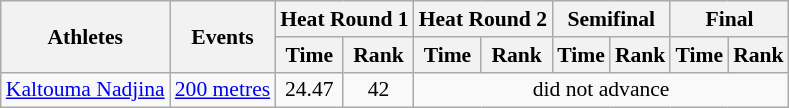<table class=wikitable style=font-size:90%>
<tr>
<th rowspan=2>Athletes</th>
<th rowspan=2>Events</th>
<th colspan=2>Heat Round 1</th>
<th colspan=2>Heat Round 2</th>
<th colspan=2>Semifinal</th>
<th colspan=2>Final</th>
</tr>
<tr>
<th>Time</th>
<th>Rank</th>
<th>Time</th>
<th>Rank</th>
<th>Time</th>
<th>Rank</th>
<th>Time</th>
<th>Rank</th>
</tr>
<tr>
<td><a href='#'>Kaltouma Nadjina</a></td>
<td><a href='#'>200 metres</a></td>
<td align=center>24.47</td>
<td align=center>42</td>
<td align=center colspan=6>did not advance</td>
</tr>
</table>
